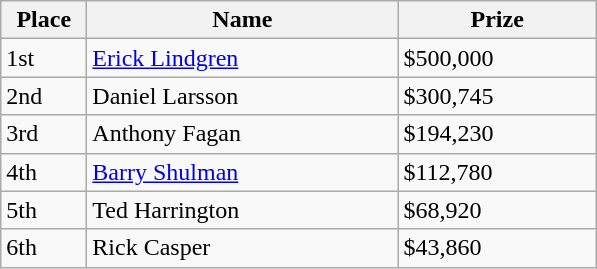<table class="wikitable">
<tr>
<th width="50">Place</th>
<th width="200">Name</th>
<th width="125">Prize</th>
</tr>
<tr>
<td>1st</td>
<td><a href='#'>Erick Lindgren</a></td>
<td>$500,000</td>
</tr>
<tr>
<td>2nd</td>
<td>Daniel Larsson</td>
<td>$300,745</td>
</tr>
<tr>
<td>3rd</td>
<td>Anthony Fagan</td>
<td>$194,230</td>
</tr>
<tr>
<td>4th</td>
<td><a href='#'>Barry Shulman</a></td>
<td>$112,780</td>
</tr>
<tr>
<td>5th</td>
<td>Ted Harrington</td>
<td>$68,920</td>
</tr>
<tr>
<td>6th</td>
<td>Rick Casper</td>
<td>$43,860</td>
</tr>
</table>
